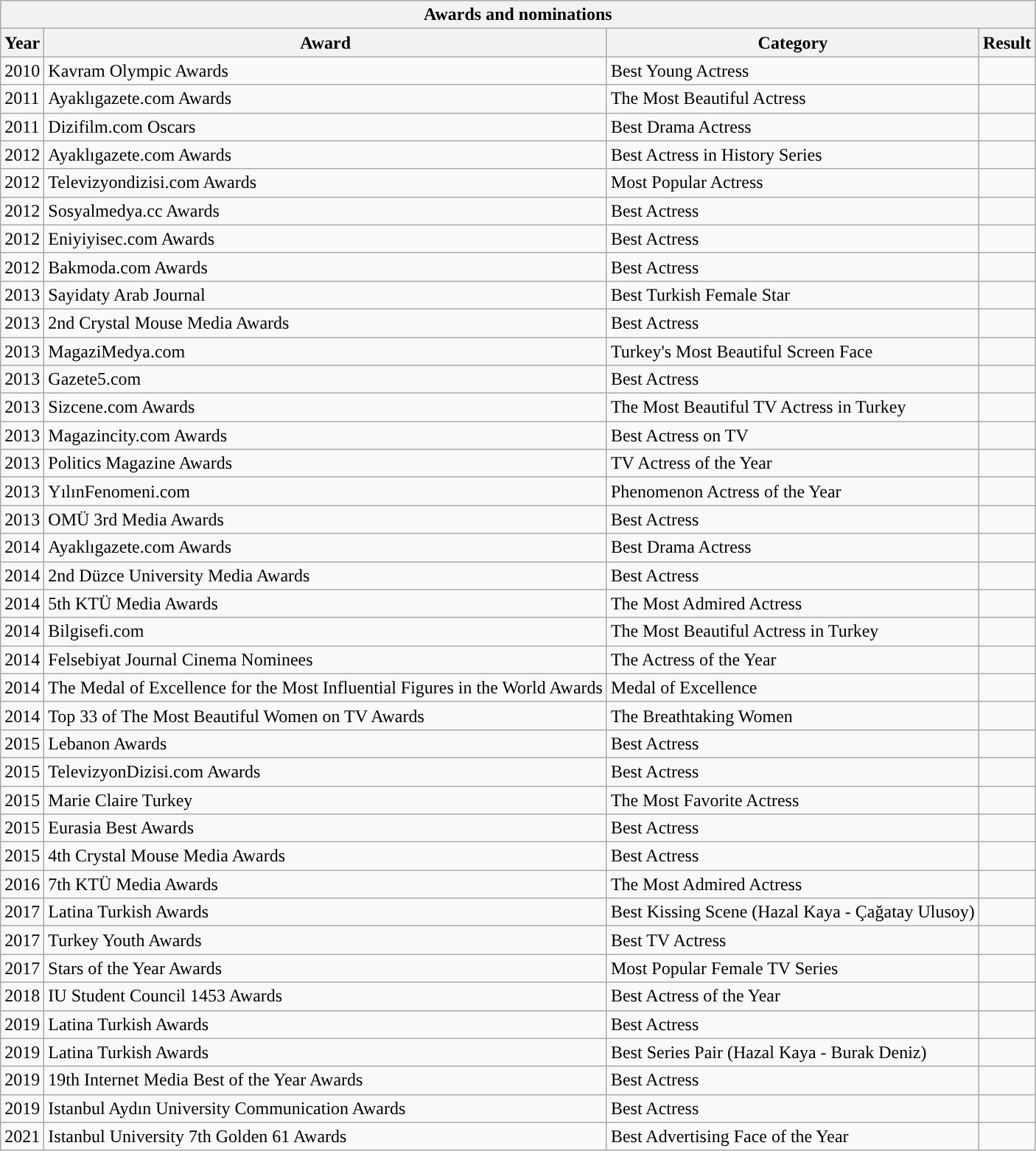<table class="wikitable">
<tr>
<th colspan="4">Awards and nominations</th>
</tr>
<tr>
<th>Year</th>
<th>Award</th>
<th>Category</th>
<th>Result</th>
</tr>
<tr>
<td>2010</td>
<td>Kavram Olympic Awards</td>
<td>Best Young Actress</td>
<td></td>
</tr>
<tr>
<td>2011</td>
<td>Ayaklıgazete.com Awards</td>
<td>The Most Beautiful Actress</td>
<td></td>
</tr>
<tr>
<td>2011</td>
<td>Dizifilm.com Oscars</td>
<td>Best Drama Actress</td>
<td></td>
</tr>
<tr>
<td>2012</td>
<td>Ayaklıgazete.com Awards</td>
<td>Best Actress in History Series</td>
<td></td>
</tr>
<tr>
<td>2012</td>
<td>Televizyondizisi.com Awards</td>
<td>Most Popular Actress</td>
<td></td>
</tr>
<tr>
<td>2012</td>
<td>Sosyalmedya.cc Awards</td>
<td>Best Actress</td>
<td></td>
</tr>
<tr>
<td>2012</td>
<td>Eniyiyisec.com Awards</td>
<td>Best Actress</td>
<td></td>
</tr>
<tr>
<td>2012</td>
<td>Bakmoda.com Awards</td>
<td>Best Actress</td>
<td></td>
</tr>
<tr>
<td>2013</td>
<td>Sayidaty Arab Journal</td>
<td>Best Turkish Female Star</td>
<td></td>
</tr>
<tr>
<td>2013</td>
<td>2nd Crystal Mouse Media Awards</td>
<td>Best Actress</td>
<td></td>
</tr>
<tr>
<td>2013</td>
<td>MagaziMedya.com</td>
<td>Turkey's Most Beautiful Screen Face</td>
<td></td>
</tr>
<tr>
<td>2013</td>
<td>Gazete5.com</td>
<td>Best Actress</td>
<td></td>
</tr>
<tr>
<td>2013</td>
<td>Sizcene.com Awards</td>
<td>The Most Beautiful TV Actress in Turkey</td>
<td></td>
</tr>
<tr>
<td>2013</td>
<td>Magazincity.com Awards</td>
<td>Best Actress on TV</td>
<td></td>
</tr>
<tr>
<td>2013</td>
<td>Politics Magazine Awards</td>
<td>TV Actress of the Year</td>
<td></td>
</tr>
<tr>
<td>2013</td>
<td>YılınFenomeni.com</td>
<td>Phenomenon Actress of the Year</td>
<td></td>
</tr>
<tr>
<td>2013</td>
<td>OMÜ 3rd Media Awards</td>
<td>Best Actress</td>
<td></td>
</tr>
<tr>
<td>2014</td>
<td>Ayaklıgazete.com Awards</td>
<td>Best Drama Actress</td>
<td></td>
</tr>
<tr>
<td>2014</td>
<td>2nd Düzce University Media Awards</td>
<td>Best Actress</td>
<td></td>
</tr>
<tr>
<td>2014</td>
<td>5th KTÜ Media Awards</td>
<td>The Most Admired Actress</td>
<td></td>
</tr>
<tr>
<td>2014</td>
<td>Bilgisefi.com</td>
<td>The Most Beautiful Actress in Turkey</td>
<td></td>
</tr>
<tr>
<td>2014</td>
<td>Felsebiyat Journal Cinema Nominees</td>
<td>The Actress of the Year</td>
<td></td>
</tr>
<tr>
<td>2014</td>
<td>The Medal of Excellence for the Most Influential Figures in the World Awards</td>
<td>Medal of Excellence</td>
<td></td>
</tr>
<tr>
<td>2014</td>
<td>Top 33 of The Most Beautiful Women on TV Awards</td>
<td>The Breathtaking Women</td>
<td></td>
</tr>
<tr>
<td>2015</td>
<td>Lebanon Awards</td>
<td>Best Actress</td>
<td></td>
</tr>
<tr>
<td>2015</td>
<td>TelevizyonDizisi.com Awards</td>
<td>Best Actress</td>
<td></td>
</tr>
<tr>
<td>2015</td>
<td>Marie Claire Turkey</td>
<td>The Most Favorite Actress</td>
<td></td>
</tr>
<tr>
<td>2015</td>
<td>Eurasia Best Awards</td>
<td>Best Actress</td>
<td></td>
</tr>
<tr>
<td>2015</td>
<td>4th Crystal Mouse Media Awards</td>
<td>Best Actress</td>
<td></td>
</tr>
<tr>
<td>2016</td>
<td>7th KTÜ Media Awards</td>
<td>The Most Admired Actress</td>
<td></td>
</tr>
<tr>
<td>2017</td>
<td>Latina Turkish Awards</td>
<td>Best Kissing Scene (Hazal Kaya - Çağatay Ulusoy)</td>
<td></td>
</tr>
<tr>
<td>2017</td>
<td>Turkey Youth Awards</td>
<td>Best TV Actress</td>
<td></td>
</tr>
<tr>
<td>2017</td>
<td>Stars of the Year Awards</td>
<td>Most Popular Female TV Series</td>
<td></td>
</tr>
<tr>
<td>2018</td>
<td>IU Student Council 1453 Awards</td>
<td>Best Actress of the Year</td>
<td></td>
</tr>
<tr>
<td>2019</td>
<td>Latina Turkish Awards</td>
<td>Best Actress</td>
<td></td>
</tr>
<tr>
<td>2019</td>
<td>Latina Turkish Awards</td>
<td>Best Series Pair (Hazal Kaya - Burak Deniz)</td>
<td></td>
</tr>
<tr>
<td>2019</td>
<td>19th Internet Media Best of the Year Awards</td>
<td>Best Actress</td>
<td></td>
</tr>
<tr>
<td>2019</td>
<td>Istanbul Aydın University Communication Awards</td>
<td>Best Actress</td>
<td></td>
</tr>
<tr>
<td>2021</td>
<td>Istanbul University 7th Golden 61 Awards</td>
<td>Best Advertising Face of the Year</td>
<td></td>
</tr>
</table>
